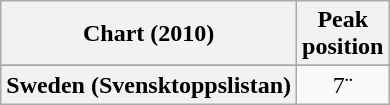<table class="wikitable sortable plainrowheaders">
<tr>
<th scope="col">Chart (2010)</th>
<th scope="col">Peak<br>position</th>
</tr>
<tr>
</tr>
<tr>
<th scope="row">Sweden (Svensktoppslistan)</th>
<td style="text-align:center;">7¨</td>
</tr>
</table>
